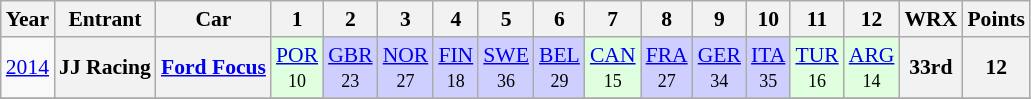<table class="wikitable" border="1" style="text-align:center; font-size:90%;">
<tr valign="top">
<th>Year</th>
<th>Entrant</th>
<th>Car</th>
<th>1</th>
<th>2</th>
<th>3</th>
<th>4</th>
<th>5</th>
<th>6</th>
<th>7</th>
<th>8</th>
<th>9</th>
<th>10</th>
<th>11</th>
<th>12</th>
<th>WRX</th>
<th>Points</th>
</tr>
<tr>
<td><a href='#'>2014</a></td>
<th>JJ Racing</th>
<th><a href='#'>Ford Focus</a></th>
<td style="background:#DFFFDF;"><a href='#'>POR</a><br><small>10</small></td>
<td style="background:#CFCFFF;"><a href='#'>GBR</a><br><small>23</small></td>
<td style="background:#CFCFFF;"><a href='#'>NOR</a><br><small>27</small></td>
<td style="background:#CFCFFF;"><a href='#'>FIN</a><br><small>18</small></td>
<td style="background:#CFCFFF;"><a href='#'>SWE</a><br><small>36</small></td>
<td style="background:#CFCFFF;"><a href='#'>BEL</a><br><small>29</small></td>
<td style="background:#DFFFDF;"><a href='#'>CAN</a><br><small>15</small></td>
<td style="background:#CFCFFF;"><a href='#'>FRA</a><br><small>27</small></td>
<td style="background:#CFCFFF;"><a href='#'>GER</a><br><small>34</small></td>
<td style="background:#CFCFFF;"><a href='#'>ITA</a><br><small>35</small></td>
<td style="background:#DFFFDF;"><a href='#'>TUR</a><br><small>16</small></td>
<td style="background:#DFFFDF;"><a href='#'>ARG</a><br><small>14</small></td>
<th>33rd</th>
<th>12</th>
</tr>
<tr>
</tr>
</table>
